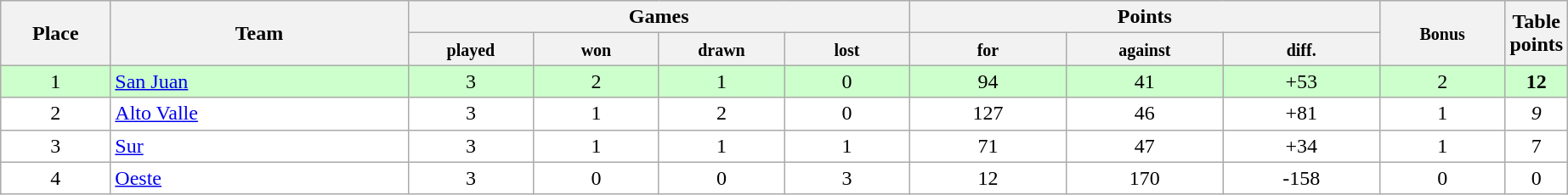<table class="wikitable">
<tr>
<th rowspan=2 width="7%">Place</th>
<th rowspan=2 width="19%">Team</th>
<th colspan=4 width="30%">Games</th>
<th colspan=3 width="26%">Points</th>
<th rowspan=2 width="8%"><small> Bonus </small></th>
<th rowspan=2 width="10%">Table<br>points</th>
</tr>
<tr>
<th width="8%"><small>played </small></th>
<th width="8%"><small>won </small></th>
<th width="8%"><small>drawn </small></th>
<th width="8%"><small>lost </small></th>
<th width="10%"><small>for </small></th>
<th width="10%"><small>against </small></th>
<th width="10%"><small>diff.</small></th>
</tr>
<tr align=center style="background: #ccffcc;">
<td>1</td>
<td align=left><a href='#'>San Juan</a></td>
<td>3</td>
<td>2</td>
<td>1</td>
<td>0</td>
<td>94</td>
<td>41</td>
<td>+53</td>
<td>2</td>
<td><strong>12</strong></td>
</tr>
<tr align=center style="background: #ffffff;">
<td>2</td>
<td align=left><a href='#'>Alto Valle</a></td>
<td>3</td>
<td>1</td>
<td>2</td>
<td>0</td>
<td>127</td>
<td>46</td>
<td>+81</td>
<td>1</td>
<td><em>9<strong></td>
</tr>
<tr align=center style="background: #ffffff;">
<td>3</td>
<td align=left><a href='#'>Sur</a></td>
<td>3</td>
<td>1</td>
<td>1</td>
<td>1</td>
<td>71</td>
<td>47</td>
<td>+34</td>
<td>1</td>
<td></strong>7<strong></td>
</tr>
<tr align=center style="background: #ffffff;">
<td>4</td>
<td align=left><a href='#'>Oeste</a></td>
<td>3</td>
<td>0</td>
<td>0</td>
<td>3</td>
<td>12</td>
<td>170</td>
<td>-158</td>
<td>0</td>
<td></strong>0<strong></td>
</tr>
</table>
